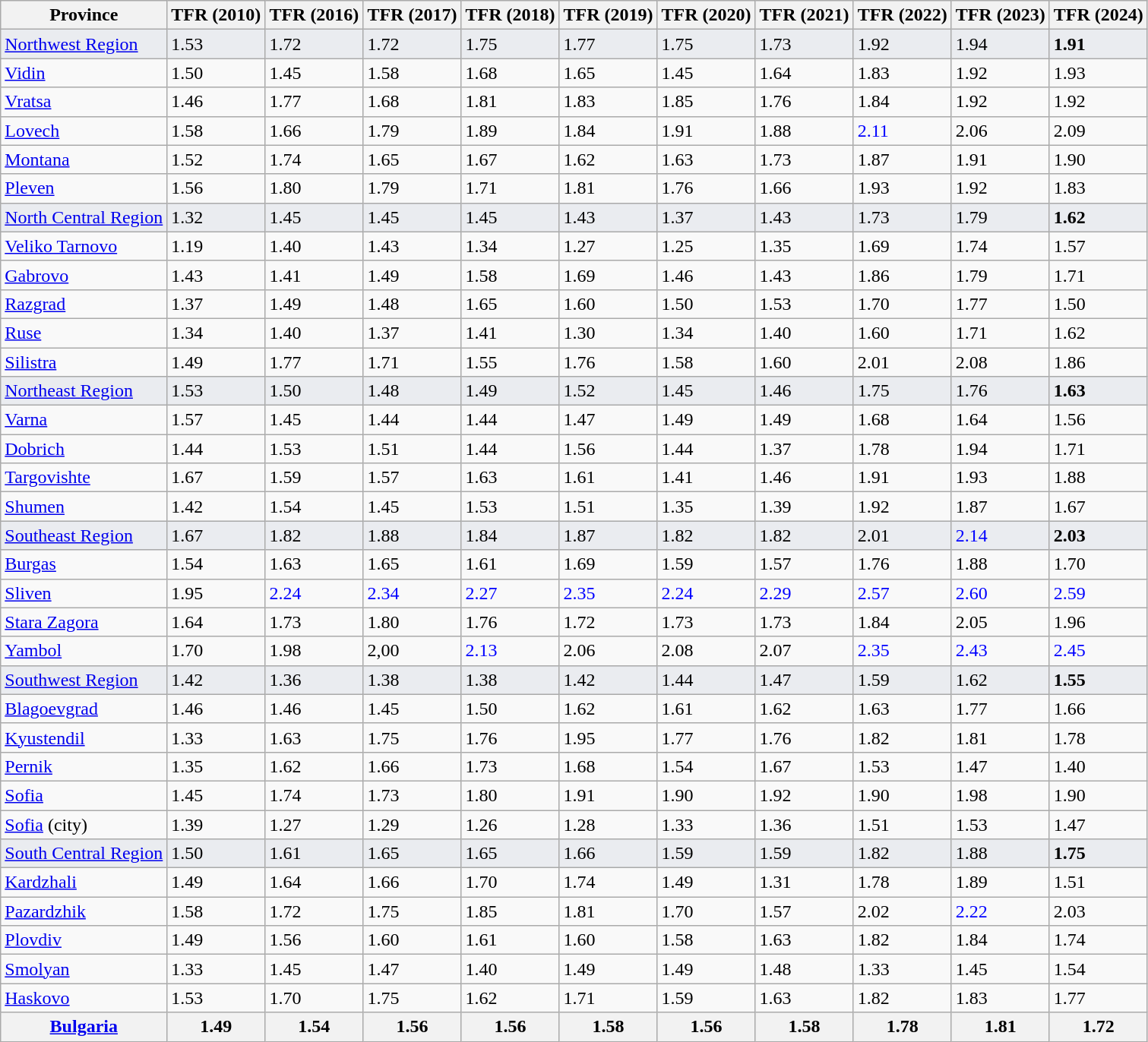<table class="wikitable sortable">
<tr>
<th>Province</th>
<th>TFR (2010)</th>
<th>TFR (2016)</th>
<th>TFR (2017)</th>
<th>TFR (2018)</th>
<th>TFR (2019)</th>
<th>TFR (2020)</th>
<th>TFR (2021)</th>
<th>TFR (2022)</th>
<th>TFR (2023)</th>
<th>TFR (2024)</th>
</tr>
<tr>
<td style="background:#EAECF0;"><a href='#'>Northwest Region</a></td>
<td style="background:#EAECF0;">1.53</td>
<td style="background:#EAECF0;">1.72 </td>
<td style="background:#EAECF0;">1.72 </td>
<td style="background:#EAECF0;">1.75 </td>
<td style="background:#EAECF0;">1.77 </td>
<td style="background:#EAECF0;">1.75 </td>
<td style="background:#EAECF0;">1.73 </td>
<td style="background:#EAECF0;">1.92 </td>
<td style="background:#EAECF0;">1.94 </td>
<td style="background:#EAECF0;"><strong>1.91</strong> </td>
</tr>
<tr>
<td><a href='#'>Vidin</a></td>
<td>1.50</td>
<td>1.45 </td>
<td>1.58 </td>
<td>1.68 </td>
<td>1.65 </td>
<td>1.45 </td>
<td>1.64 </td>
<td>1.83 </td>
<td>1.92 </td>
<td>1.93 </td>
</tr>
<tr>
<td><a href='#'>Vratsa</a></td>
<td>1.46</td>
<td>1.77 </td>
<td>1.68 </td>
<td>1.81 </td>
<td>1.83 </td>
<td>1.85 </td>
<td>1.76 </td>
<td>1.84 </td>
<td>1.92 </td>
<td>1.92 </td>
</tr>
<tr>
<td><a href='#'>Lovech</a></td>
<td>1.58</td>
<td>1.66 </td>
<td>1.79 </td>
<td>1.89 </td>
<td>1.84 </td>
<td>1.91 </td>
<td>1.88 </td>
<td style="color: blue">2.11 </td>
<td>2.06 </td>
<td>2.09 </td>
</tr>
<tr>
<td><a href='#'>Montana</a></td>
<td>1.52</td>
<td>1.74 </td>
<td>1.65 </td>
<td>1.67 </td>
<td>1.62 </td>
<td>1.63 </td>
<td>1.73 </td>
<td>1.87 </td>
<td>1.91 </td>
<td>1.90 </td>
</tr>
<tr>
<td><a href='#'>Pleven</a></td>
<td>1.56</td>
<td>1.80 </td>
<td>1.79 </td>
<td>1.71 </td>
<td>1.81 </td>
<td>1.76 </td>
<td>1.66 </td>
<td>1.93 </td>
<td>1.92 </td>
<td>1.83 </td>
</tr>
<tr>
<td style="background:#EAECF0;"><a href='#'>North Central Region</a></td>
<td style="background:#EAECF0;">1.32</td>
<td style="background:#EAECF0;">1.45 </td>
<td style="background:#EAECF0;">1.45 </td>
<td style="background:#EAECF0;">1.45 </td>
<td style="background:#EAECF0;">1.43 </td>
<td style="background:#EAECF0;">1.37 </td>
<td style="background:#EAECF0;">1.43 </td>
<td style="background:#EAECF0;">1.73 </td>
<td style="background:#EAECF0;">1.79 </td>
<td style="background:#EAECF0;"><strong>1.62</strong> </td>
</tr>
<tr>
<td><a href='#'>Veliko Tarnovo</a></td>
<td>1.19</td>
<td>1.40 </td>
<td>1.43 </td>
<td>1.34 </td>
<td>1.27 </td>
<td>1.25 </td>
<td>1.35 </td>
<td>1.69 </td>
<td>1.74 </td>
<td>1.57 </td>
</tr>
<tr>
<td><a href='#'>Gabrovo</a></td>
<td>1.43</td>
<td>1.41 </td>
<td>1.49 </td>
<td>1.58 </td>
<td>1.69 </td>
<td>1.46 </td>
<td>1.43 </td>
<td>1.86 </td>
<td>1.79 </td>
<td>1.71 </td>
</tr>
<tr>
<td><a href='#'>Razgrad</a></td>
<td>1.37</td>
<td>1.49 </td>
<td>1.48 </td>
<td>1.65 </td>
<td>1.60 </td>
<td>1.50 </td>
<td>1.53 </td>
<td>1.70 </td>
<td>1.77 </td>
<td>1.50 </td>
</tr>
<tr>
<td><a href='#'>Ruse</a></td>
<td>1.34</td>
<td>1.40 </td>
<td>1.37 </td>
<td>1.41 </td>
<td>1.30 </td>
<td>1.34 </td>
<td>1.40 </td>
<td>1.60 </td>
<td>1.71 </td>
<td>1.62 </td>
</tr>
<tr>
<td><a href='#'>Silistra</a></td>
<td>1.49</td>
<td>1.77 </td>
<td>1.71 </td>
<td>1.55 </td>
<td>1.76 </td>
<td>1.58 </td>
<td>1.60 </td>
<td>2.01 </td>
<td>2.08 </td>
<td>1.86 </td>
</tr>
<tr>
<td style="background:#EAECF0;"><a href='#'>Northeast Region</a></td>
<td style="background:#EAECF0;">1.53</td>
<td style="background:#EAECF0;">1.50 </td>
<td style="background:#EAECF0;">1.48 </td>
<td style="background:#EAECF0;">1.49 </td>
<td style="background:#EAECF0;">1.52 </td>
<td style="background:#EAECF0;">1.45 </td>
<td style="background:#EAECF0;">1.46 </td>
<td style="background:#EAECF0;">1.75 </td>
<td style="background:#EAECF0;">1.76 </td>
<td style="background:#EAECF0;"><strong>1.63</strong> </td>
</tr>
<tr>
<td><a href='#'>Varna</a></td>
<td>1.57</td>
<td>1.45 </td>
<td>1.44 </td>
<td>1.44 </td>
<td>1.47 </td>
<td>1.49 </td>
<td>1.49 </td>
<td>1.68 </td>
<td>1.64 </td>
<td>1.56 </td>
</tr>
<tr>
<td><a href='#'>Dobrich</a></td>
<td>1.44</td>
<td>1.53 </td>
<td>1.51 </td>
<td>1.44 </td>
<td>1.56 </td>
<td>1.44 </td>
<td>1.37 </td>
<td>1.78 </td>
<td>1.94 </td>
<td>1.71 </td>
</tr>
<tr>
<td><a href='#'>Targovishte</a></td>
<td>1.67</td>
<td>1.59 </td>
<td>1.57 </td>
<td>1.63 </td>
<td>1.61 </td>
<td>1.41 </td>
<td>1.46 </td>
<td>1.91 </td>
<td>1.93 </td>
<td>1.88 </td>
</tr>
<tr>
<td><a href='#'>Shumen</a></td>
<td>1.42</td>
<td>1.54 </td>
<td>1.45 </td>
<td>1.53 </td>
<td>1.51 </td>
<td>1.35 </td>
<td>1.39 </td>
<td>1.92 </td>
<td>1.87 </td>
<td>1.67 </td>
</tr>
<tr>
<td style="background:#EAECF0;"><a href='#'>Southeast Region</a></td>
<td style="background:#EAECF0;">1.67</td>
<td style="background:#EAECF0;">1.82 </td>
<td style="background:#EAECF0;">1.88 </td>
<td style="background:#EAECF0;">1.84 </td>
<td style="background:#EAECF0;">1.87 </td>
<td style="background:#EAECF0;">1.82 </td>
<td style="background:#EAECF0;">1.82 </td>
<td style="background:#EAECF0;">2.01 </td>
<td style="background:#EAECF0; color: blue">2.14 </td>
<td style="background:#EAECF0;"><strong>2.03</strong> </td>
</tr>
<tr>
<td><a href='#'>Burgas</a></td>
<td>1.54</td>
<td>1.63 </td>
<td>1.65 </td>
<td>1.61 </td>
<td>1.69 </td>
<td>1.59 </td>
<td>1.57 </td>
<td>1.76 </td>
<td>1.88 </td>
<td>1.70 </td>
</tr>
<tr>
<td><a href='#'>Sliven</a></td>
<td>1.95</td>
<td style="color: blue">2.24 </td>
<td style="color: blue">2.34 </td>
<td style="color: blue">2.27 </td>
<td style="color: blue">2.35 </td>
<td style="color: blue">2.24 </td>
<td style="color: blue">2.29 </td>
<td style="color: blue">2.57 </td>
<td style="color: blue">2.60 </td>
<td style="color: blue">2.59 </td>
</tr>
<tr>
<td><a href='#'>Stara Zagora</a></td>
<td>1.64</td>
<td>1.73 </td>
<td>1.80 </td>
<td>1.76 </td>
<td>1.72 </td>
<td>1.73 </td>
<td>1.73 </td>
<td>1.84 </td>
<td>2.05 </td>
<td>1.96 </td>
</tr>
<tr>
<td><a href='#'>Yambol</a></td>
<td>1.70</td>
<td>1.98 </td>
<td>2,00 </td>
<td style="color: blue">2.13 </td>
<td>2.06 </td>
<td>2.08 </td>
<td>2.07 </td>
<td style="color: blue">2.35 </td>
<td style="color: blue">2.43 </td>
<td style="color: blue">2.45 </td>
</tr>
<tr>
<td style="background:#EAECF0;"><a href='#'>Southwest Region</a></td>
<td style="background:#EAECF0;">1.42</td>
<td style="background:#EAECF0;">1.36 </td>
<td style="background:#EAECF0;">1.38 </td>
<td style="background:#EAECF0;">1.38 </td>
<td style="background:#EAECF0;">1.42 </td>
<td style="background:#EAECF0;">1.44 </td>
<td style="background:#EAECF0;">1.47 </td>
<td style="background:#EAECF0;">1.59 </td>
<td style="background:#EAECF0;">1.62 </td>
<td style="background:#EAECF0;"><strong>1.55</strong> </td>
</tr>
<tr>
<td><a href='#'>Blagoevgrad</a></td>
<td>1.46</td>
<td>1.46 </td>
<td>1.45 </td>
<td>1.50 </td>
<td>1.62 </td>
<td>1.61 </td>
<td>1.62 </td>
<td>1.63 </td>
<td>1.77 </td>
<td>1.66 </td>
</tr>
<tr>
<td><a href='#'>Kyustendil</a></td>
<td>1.33</td>
<td>1.63 </td>
<td>1.75 </td>
<td>1.76 </td>
<td>1.95 </td>
<td>1.77 </td>
<td>1.76 </td>
<td>1.82 </td>
<td>1.81 </td>
<td>1.78 </td>
</tr>
<tr>
<td><a href='#'>Pernik</a></td>
<td>1.35</td>
<td>1.62 </td>
<td>1.66 </td>
<td>1.73 </td>
<td>1.68 </td>
<td>1.54 </td>
<td>1.67 </td>
<td>1.53 </td>
<td>1.47 </td>
<td>1.40 </td>
</tr>
<tr>
<td><a href='#'>Sofia</a></td>
<td>1.45</td>
<td>1.74 </td>
<td>1.73 </td>
<td>1.80 </td>
<td>1.91 </td>
<td>1.90 </td>
<td>1.92 </td>
<td>1.90 </td>
<td>1.98 </td>
<td>1.90 </td>
</tr>
<tr>
<td><a href='#'>Sofia</a> (city)</td>
<td>1.39</td>
<td>1.27 </td>
<td>1.29 </td>
<td>1.26 </td>
<td>1.28 </td>
<td>1.33 </td>
<td>1.36 </td>
<td>1.51 </td>
<td>1.53 </td>
<td>1.47 </td>
</tr>
<tr>
<td style="background:#EAECF0;"><a href='#'>South Central Region</a></td>
<td style="background:#EAECF0;">1.50</td>
<td style="background:#EAECF0;">1.61 </td>
<td style="background:#EAECF0;">1.65 </td>
<td style="background:#EAECF0;">1.65 </td>
<td style="background:#EAECF0;">1.66 </td>
<td style="background:#EAECF0;">1.59 </td>
<td style="background:#EAECF0;">1.59 </td>
<td style="background:#EAECF0;">1.82 </td>
<td style="background:#EAECF0;">1.88 </td>
<td style="background:#EAECF0;"><strong>1.75</strong> </td>
</tr>
<tr>
<td><a href='#'>Kardzhali</a></td>
<td>1.49</td>
<td>1.64 </td>
<td>1.66 </td>
<td>1.70 </td>
<td>1.74 </td>
<td>1.49 </td>
<td>1.31 </td>
<td>1.78 </td>
<td>1.89 </td>
<td>1.51 </td>
</tr>
<tr>
<td><a href='#'>Pazardzhik</a></td>
<td>1.58</td>
<td>1.72 </td>
<td>1.75 </td>
<td>1.85 </td>
<td>1.81 </td>
<td>1.70 </td>
<td>1.57 </td>
<td>2.02 </td>
<td style="color: blue">2.22 </td>
<td>2.03 </td>
</tr>
<tr>
<td><a href='#'>Plovdiv</a></td>
<td>1.49</td>
<td>1.56 </td>
<td>1.60 </td>
<td>1.61 </td>
<td>1.60 </td>
<td>1.58 </td>
<td>1.63 </td>
<td>1.82 </td>
<td>1.84 </td>
<td>1.74 </td>
</tr>
<tr>
<td><a href='#'>Smolyan</a></td>
<td>1.33</td>
<td>1.45 </td>
<td>1.47 </td>
<td>1.40 </td>
<td>1.49 </td>
<td>1.49 </td>
<td>1.48 </td>
<td>1.33 </td>
<td>1.45 </td>
<td>1.54 </td>
</tr>
<tr>
<td><a href='#'>Haskovo</a></td>
<td>1.53</td>
<td>1.70 </td>
<td>1.75 </td>
<td>1.62 </td>
<td>1.71 </td>
<td>1.59 </td>
<td>1.63 </td>
<td>1.82 </td>
<td>1.83 </td>
<td>1.77 </td>
</tr>
<tr>
<th><a href='#'>Bulgaria</a></th>
<th>1.49</th>
<th>1.54 </th>
<th>1.56 </th>
<th>1.56 </th>
<th>1.58 </th>
<th>1.56 </th>
<th> 1.58</th>
<th> 1.78</th>
<th> 1.81</th>
<th> 1.72</th>
</tr>
</table>
